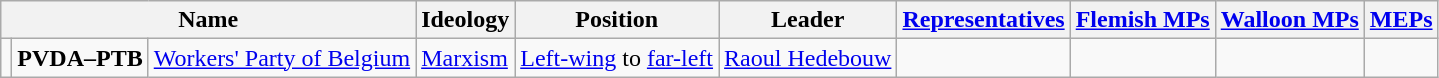<table class="wikitable">
<tr>
<th colspan="3">Name</th>
<th>Ideology</th>
<th>Position</th>
<th>Leader</th>
<th><a href='#'>Representatives</a></th>
<th><a href='#'>Flemish MPs</a></th>
<th><a href='#'>Walloon MPs</a></th>
<th><a href='#'>MEPs</a></th>
</tr>
<tr>
<td bgcolor=></td>
<td align=center><strong>PVDA–PTB</strong></td>
<td><a href='#'>Workers' Party of Belgium</a><br></td>
<td><a href='#'>Marxism</a></td>
<td><a href='#'>Left-wing</a> to <a href='#'>far-left</a></td>
<td><a href='#'>Raoul Hedebouw</a></td>
<td></td>
<td></td>
<td></td>
<td></td>
</tr>
</table>
